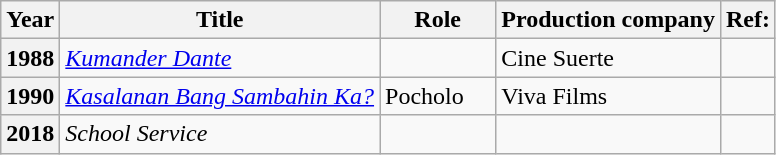<table class="wikitable plainrowheaders sortable">
<tr>
<th scope="col">Year</th>
<th scope="col">Title</th>
<th style="width:15%">Role</th>
<th>Production company</th>
<th>Ref:</th>
</tr>
<tr>
<th scope="row">1988</th>
<td><em><a href='#'>Kumander Dante</a></em></td>
<td></td>
<td>Cine Suerte</td>
<td></td>
</tr>
<tr>
<th scope="row">1990</th>
<td><em><a href='#'>Kasalanan Bang Sambahin Ka?</a></em></td>
<td>Pocholo</td>
<td>Viva Films</td>
<td></td>
</tr>
<tr>
<th scope="row">2018</th>
<td><em>School Service</em></td>
<td></td>
<td></td>
<td></td>
</tr>
</table>
